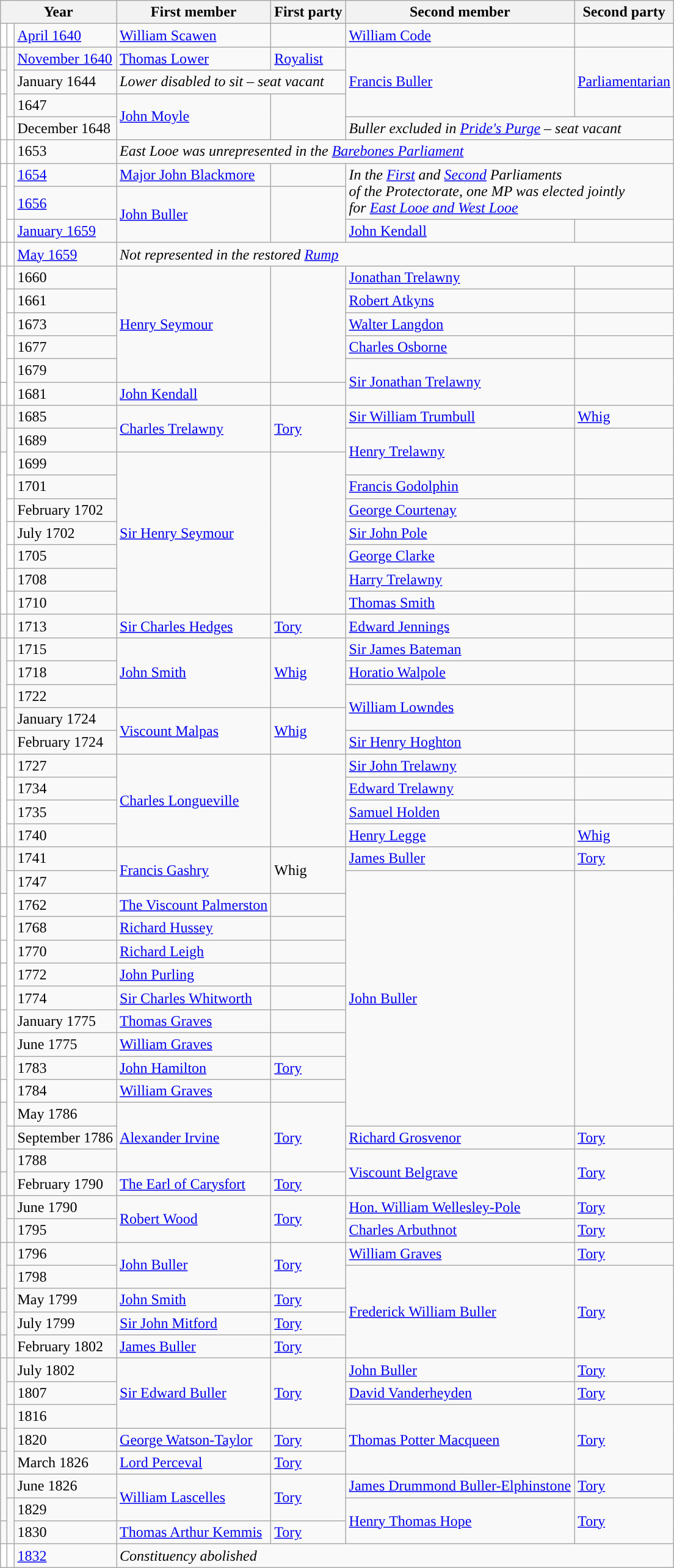<table class="wikitable">
<tr>
<th colspan="3">Year</th>
<th>First member</th>
<th>First party</th>
<th>Second member</th>
<th>Second party</th>
</tr>
<tr>
<td style="color:inherit;background-color: white"></td>
<td style="color:inherit;background-color: white"></td>
<td><a href='#'>April 1640</a></td>
<td><a href='#'>William Scawen</a></td>
<td></td>
<td><a href='#'>William Code</a></td>
<td></td>
</tr>
<tr>
<td style="color:inherit;background-color: "></td>
<td rowspan="3" style="color:inherit;background-color: "></td>
<td><a href='#'>November 1640</a></td>
<td><a href='#'>Thomas Lower</a></td>
<td><a href='#'>Royalist</a></td>
<td rowspan="3"><a href='#'>Francis Buller</a></td>
<td rowspan="3"><a href='#'>Parliamentarian</a></td>
</tr>
<tr>
<td style="color:inherit;background-color: white"></td>
<td>January 1644</td>
<td colspan="2"><em>Lower disabled to sit – seat vacant</em></td>
</tr>
<tr>
<td rowspan="2" style="color:inherit;background-color: white"></td>
<td>1647</td>
<td rowspan="2"><a href='#'>John Moyle</a></td>
<td rowspan="2"></td>
</tr>
<tr>
<td style="color:inherit;background-color: white"></td>
<td>December 1648</td>
<td colspan="2"><em>Buller excluded in <a href='#'>Pride's Purge</a> – seat vacant</em></td>
</tr>
<tr>
<td style="color:inherit;background-color: white"></td>
<td style="color:inherit;background-color: white"></td>
<td>1653</td>
<td colspan="4"><em>East Looe was unrepresented in the <a href='#'>Barebones Parliament</a></em></td>
</tr>
<tr>
<td style="color:inherit;background-color: white"></td>
<td rowspan="2" style="color:inherit;background-color: white"></td>
<td><a href='#'>1654</a></td>
<td><a href='#'>Major John Blackmore</a></td>
<td></td>
<td rowspan="2" colspan="2"><em>In the <a href='#'>First</a>  and <a href='#'>Second</a> Parliaments <br>of the Protectorate, one MP was elected jointly<br>for <a href='#'>East Looe and West Looe</a></em></td>
</tr>
<tr>
<td rowspan="2" style="color:inherit;background-color: white"></td>
<td><a href='#'>1656</a></td>
<td rowspan="2"><a href='#'>John Buller</a></td>
<td rowspan="2"></td>
</tr>
<tr>
<td style="color:inherit;background-color: white"></td>
<td><a href='#'>January 1659</a></td>
<td><a href='#'>John Kendall</a></td>
<td></td>
</tr>
<tr>
<td style="color:inherit;background-color: white"></td>
<td style="color:inherit;background-color: white"></td>
<td><a href='#'>May 1659</a></td>
<td colspan="4"><em>Not represented in the restored <a href='#'>Rump</a></em></td>
</tr>
<tr>
<td rowspan="5" style="color:inherit;background-color: white"></td>
<td style="color:inherit;background-color: white"></td>
<td>1660</td>
<td rowspan="5"><a href='#'>Henry Seymour</a></td>
<td rowspan="5"></td>
<td><a href='#'>Jonathan Trelawny</a></td>
<td></td>
</tr>
<tr>
<td style="color:inherit;background-color: white"></td>
<td>1661</td>
<td><a href='#'>Robert Atkyns</a></td>
<td></td>
</tr>
<tr>
<td style="color:inherit;background-color: white"></td>
<td>1673</td>
<td><a href='#'>Walter Langdon</a></td>
<td></td>
</tr>
<tr>
<td style="color:inherit;background-color: white"></td>
<td>1677</td>
<td><a href='#'>Charles Osborne</a></td>
<td></td>
</tr>
<tr>
<td rowspan="2" style="color:inherit;background-color: white"></td>
<td>1679</td>
<td rowspan="2"><a href='#'>Sir Jonathan Trelawny</a></td>
<td rowspan="2"></td>
</tr>
<tr>
<td style="color:inherit;background-color: white"></td>
<td>1681</td>
<td><a href='#'>John Kendall</a></td>
<td></td>
</tr>
<tr>
<td rowspan="2" style="color:inherit;background-color: "></td>
<td style="color:inherit;background-color: "></td>
<td>1685</td>
<td rowspan="2"><a href='#'>Charles Trelawny</a></td>
<td rowspan="2"><a href='#'>Tory</a></td>
<td><a href='#'>Sir William Trumbull</a></td>
<td><a href='#'>Whig</a></td>
</tr>
<tr>
<td rowspan="2" style="color:inherit;background-color: white"></td>
<td>1689</td>
<td rowspan="2"><a href='#'>Henry Trelawny</a></td>
<td rowspan="2"></td>
</tr>
<tr>
<td rowspan="7" style="color:inherit;background-color: white"></td>
<td>1699</td>
<td rowspan="7"><a href='#'>Sir Henry Seymour</a></td>
<td rowspan="7"></td>
</tr>
<tr>
<td style="color:inherit;background-color: white"></td>
<td>1701</td>
<td><a href='#'>Francis Godolphin</a></td>
<td></td>
</tr>
<tr>
<td style="color:inherit;background-color: white"></td>
<td>February 1702</td>
<td><a href='#'>George Courtenay</a></td>
<td></td>
</tr>
<tr>
<td style="color:inherit;background-color: white"></td>
<td>July 1702</td>
<td><a href='#'>Sir John Pole</a></td>
<td></td>
</tr>
<tr>
<td style="color:inherit;background-color: white"></td>
<td>1705</td>
<td><a href='#'>George Clarke</a></td>
<td></td>
</tr>
<tr>
<td style="color:inherit;background-color: white"></td>
<td>1708</td>
<td><a href='#'>Harry Trelawny</a></td>
<td></td>
</tr>
<tr>
<td style="color:inherit;background-color: white"></td>
<td>1710</td>
<td><a href='#'>Thomas Smith</a></td>
<td></td>
</tr>
<tr>
<td style="color:inherit;background-color: "></td>
<td style="color:inherit;background-color: white"></td>
<td>1713</td>
<td><a href='#'>Sir Charles Hedges</a></td>
<td><a href='#'>Tory</a></td>
<td><a href='#'>Edward Jennings</a></td>
<td></td>
</tr>
<tr>
<td rowspan="3" style="color:inherit;background-color: "></td>
<td style="color:inherit;background-color: white"></td>
<td>1715</td>
<td rowspan="3"><a href='#'>John Smith</a></td>
<td rowspan="3"><a href='#'>Whig</a></td>
<td><a href='#'>Sir James Bateman</a></td>
<td></td>
</tr>
<tr>
<td style="color:inherit;background-color: white"></td>
<td>1718</td>
<td><a href='#'>Horatio Walpole</a></td>
<td></td>
</tr>
<tr>
<td rowspan="2" style="color:inherit;background-color: white"></td>
<td>1722</td>
<td rowspan="2"><a href='#'>William Lowndes</a></td>
<td rowspan="2"></td>
</tr>
<tr>
<td rowspan="2" style="color:inherit;background-color: "></td>
<td>January 1724</td>
<td rowspan="2"><a href='#'>Viscount Malpas</a></td>
<td rowspan="2"><a href='#'>Whig</a></td>
</tr>
<tr>
<td style="color:inherit;background-color: white"></td>
<td>February 1724</td>
<td><a href='#'>Sir Henry Hoghton</a></td>
<td></td>
</tr>
<tr>
<td rowspan="4" style="color:inherit;background-color: white"></td>
<td style="color:inherit;background-color: white"></td>
<td>1727</td>
<td rowspan="4"><a href='#'>Charles Longueville</a></td>
<td rowspan="4"></td>
<td><a href='#'>Sir John Trelawny</a></td>
<td></td>
</tr>
<tr>
<td style="color:inherit;background-color: white"></td>
<td>1734</td>
<td><a href='#'>Edward Trelawny</a></td>
<td></td>
</tr>
<tr>
<td style="color:inherit;background-color: white"></td>
<td>1735</td>
<td><a href='#'>Samuel Holden</a></td>
<td></td>
</tr>
<tr>
<td style="color:inherit;background-color: "></td>
<td>1740</td>
<td><a href='#'>Henry Legge</a></td>
<td><a href='#'>Whig</a></td>
</tr>
<tr>
<td rowspan="2" style="color:inherit;background-color: "></td>
<td style="color:inherit;background-color: "></td>
<td>1741</td>
<td rowspan="2"><a href='#'>Francis Gashry</a></td>
<td rowspan="2">Whig</td>
<td><a href='#'>James Buller</a></td>
<td><a href='#'>Tory</a></td>
</tr>
<tr>
<td rowspan="11" style="color:inherit;background-color: white"></td>
<td>1747</td>
<td rowspan="11"><a href='#'>John Buller</a></td>
<td rowspan="11"></td>
</tr>
<tr>
<td style="color:inherit;background-color: white"></td>
<td>1762</td>
<td><a href='#'>The Viscount Palmerston</a></td>
<td></td>
</tr>
<tr>
<td style="color:inherit;background-color: white"></td>
<td>1768</td>
<td><a href='#'>Richard Hussey</a></td>
<td></td>
</tr>
<tr>
<td style="color:inherit;background-color: white"></td>
<td>1770</td>
<td><a href='#'>Richard Leigh</a></td>
<td></td>
</tr>
<tr>
<td style="color:inherit;background-color: white"></td>
<td>1772</td>
<td><a href='#'>John Purling</a></td>
<td></td>
</tr>
<tr>
<td style="color:inherit;background-color: white"></td>
<td>1774</td>
<td><a href='#'>Sir Charles Whitworth</a></td>
<td></td>
</tr>
<tr>
<td style="color:inherit;background-color: white"></td>
<td>January 1775</td>
<td><a href='#'>Thomas Graves</a></td>
<td></td>
</tr>
<tr>
<td style="color:inherit;background-color: white"></td>
<td>June 1775</td>
<td><a href='#'>William Graves</a></td>
<td></td>
</tr>
<tr>
<td style="color:inherit;background-color: "></td>
<td>1783</td>
<td><a href='#'>John Hamilton</a></td>
<td><a href='#'>Tory</a></td>
</tr>
<tr>
<td style="color:inherit;background-color: white"></td>
<td>1784</td>
<td><a href='#'>William Graves</a></td>
<td></td>
</tr>
<tr>
<td rowspan="3" style="color:inherit;background-color: "></td>
<td>May 1786</td>
<td rowspan="3"><a href='#'>Alexander Irvine</a></td>
<td rowspan="3"><a href='#'>Tory</a></td>
</tr>
<tr>
<td style="color:inherit;background-color: "></td>
<td>September 1786</td>
<td><a href='#'>Richard Grosvenor</a></td>
<td><a href='#'>Tory</a></td>
</tr>
<tr>
<td rowspan="2" style="color:inherit;background-color: "></td>
<td>1788</td>
<td rowspan="2"><a href='#'>Viscount Belgrave</a></td>
<td rowspan="2"><a href='#'>Tory</a></td>
</tr>
<tr>
<td style="color:inherit;background-color: "></td>
<td>February 1790</td>
<td><a href='#'>The Earl of Carysfort</a></td>
<td><a href='#'>Tory</a></td>
</tr>
<tr>
<td rowspan="2" style="color:inherit;background-color: "></td>
<td style="color:inherit;background-color: "></td>
<td>June 1790</td>
<td rowspan="2"><a href='#'>Robert Wood</a></td>
<td rowspan="2"><a href='#'>Tory</a></td>
<td><a href='#'>Hon. William Wellesley-Pole</a></td>
<td><a href='#'>Tory</a></td>
</tr>
<tr>
<td style="color:inherit;background-color: "></td>
<td>1795</td>
<td><a href='#'>Charles Arbuthnot</a></td>
<td><a href='#'>Tory</a></td>
</tr>
<tr>
<td rowspan="2" style="color:inherit;background-color: "></td>
<td style="color:inherit;background-color: "></td>
<td>1796</td>
<td rowspan="2"><a href='#'>John Buller</a></td>
<td rowspan="2"><a href='#'>Tory</a></td>
<td><a href='#'>William Graves</a></td>
<td><a href='#'>Tory</a></td>
</tr>
<tr>
<td rowspan="4" style="color:inherit;background-color: "></td>
<td>1798</td>
<td rowspan="4"><a href='#'>Frederick William Buller</a></td>
<td rowspan="4"><a href='#'>Tory</a></td>
</tr>
<tr>
<td style="color:inherit;background-color: "></td>
<td>May 1799</td>
<td><a href='#'>John Smith</a></td>
<td><a href='#'>Tory</a></td>
</tr>
<tr>
<td style="color:inherit;background-color: "></td>
<td>July 1799</td>
<td><a href='#'>Sir John Mitford</a></td>
<td><a href='#'>Tory</a></td>
</tr>
<tr>
<td style="color:inherit;background-color: "></td>
<td>February 1802</td>
<td><a href='#'>James Buller</a></td>
<td><a href='#'>Tory</a></td>
</tr>
<tr>
<td rowspan="3" style="color:inherit;background-color: "></td>
<td style="color:inherit;background-color: "></td>
<td>July 1802</td>
<td rowspan="3"><a href='#'>Sir Edward Buller</a></td>
<td rowspan="3"><a href='#'>Tory</a></td>
<td><a href='#'>John Buller</a></td>
<td><a href='#'>Tory</a></td>
</tr>
<tr>
<td style="color:inherit;background-color: "></td>
<td>1807</td>
<td><a href='#'>David Vanderheyden</a></td>
<td><a href='#'>Tory</a></td>
</tr>
<tr>
<td rowspan="3" style="color:inherit;background-color: "></td>
<td>1816</td>
<td rowspan="3"><a href='#'>Thomas Potter Macqueen</a></td>
<td rowspan="3"><a href='#'>Tory</a></td>
</tr>
<tr>
<td style="color:inherit;background-color: "></td>
<td>1820</td>
<td><a href='#'>George Watson-Taylor</a></td>
<td><a href='#'>Tory</a></td>
</tr>
<tr>
<td style="color:inherit;background-color: "></td>
<td>March 1826</td>
<td><a href='#'>Lord Perceval</a></td>
<td><a href='#'>Tory</a></td>
</tr>
<tr>
<td rowspan="2" style="color:inherit;background-color: "></td>
<td style="color:inherit;background-color: "></td>
<td>June 1826</td>
<td rowspan="2"><a href='#'>William Lascelles</a></td>
<td rowspan="2"><a href='#'>Tory</a></td>
<td><a href='#'>James Drummond Buller-Elphinstone</a></td>
<td><a href='#'>Tory</a></td>
</tr>
<tr>
<td rowspan="2" style="color:inherit;background-color: "></td>
<td>1829</td>
<td rowspan="2"><a href='#'>Henry Thomas Hope</a></td>
<td rowspan="2"><a href='#'>Tory</a></td>
</tr>
<tr>
<td style="color:inherit;background-color: "></td>
<td>1830</td>
<td><a href='#'>Thomas Arthur Kemmis</a></td>
<td><a href='#'>Tory</a></td>
</tr>
<tr>
<td style="color:inherit;background-color: white"></td>
<td style="color:inherit;background-color: white"></td>
<td><a href='#'>1832</a></td>
<td colspan="5"><em>Constituency abolished</em></td>
</tr>
</table>
